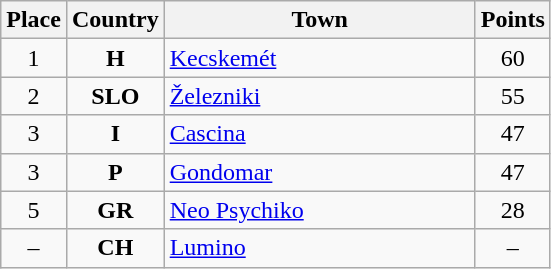<table class="wikitable" style="text-align;">
<tr>
<th width="25">Place</th>
<th width="25">Country</th>
<th width="200">Town</th>
<th width="25">Points</th>
</tr>
<tr>
<td align="center">1</td>
<td align="center"><strong>H</strong></td>
<td align="left"><a href='#'>Kecskemét</a></td>
<td align="center">60</td>
</tr>
<tr>
<td align="center">2</td>
<td align="center"><strong>SLO</strong></td>
<td align="left"><a href='#'>Železniki</a></td>
<td align="center">55</td>
</tr>
<tr>
<td align="center">3</td>
<td align="center"><strong>I</strong></td>
<td align="left"><a href='#'>Cascina</a></td>
<td align="center">47</td>
</tr>
<tr>
<td align="center">3</td>
<td align="center"><strong>P</strong></td>
<td align="left"><a href='#'>Gondomar</a></td>
<td align="center">47</td>
</tr>
<tr>
<td align="center">5</td>
<td align="center"><strong>GR</strong></td>
<td align="left"><a href='#'>Neo Psychiko</a></td>
<td align="center">28</td>
</tr>
<tr>
<td align="center">–</td>
<td align="center"><strong>CH</strong></td>
<td align="left"><a href='#'>Lumino</a></td>
<td align="center">–</td>
</tr>
</table>
